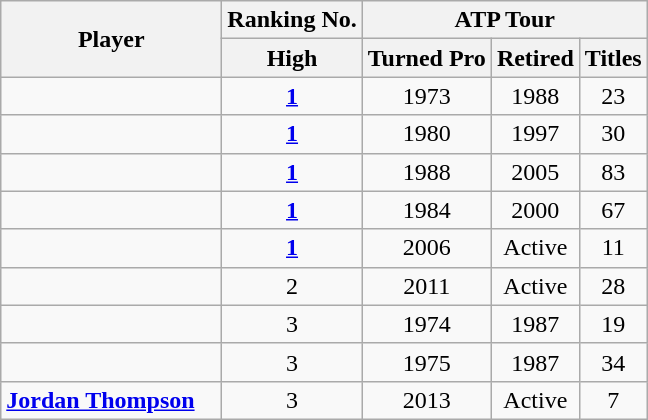<table class="wikitable sortable nowrap" style="text-align:center">
<tr>
<th rowspan="2" width="140">Player</th>
<th>Ranking No.</th>
<th colspan="3">ATP Tour</th>
</tr>
<tr>
<th>High</th>
<th>Turned Pro</th>
<th>Retired</th>
<th>Titles</th>
</tr>
<tr>
<td style="text-align:left;"></td>
<td><a href='#'><strong>1</strong></a></td>
<td>1973</td>
<td>1988</td>
<td>23</td>
</tr>
<tr>
<td style="text-align:left;"></td>
<td><a href='#'><strong>1</strong></a></td>
<td>1980</td>
<td>1997</td>
<td>30</td>
</tr>
<tr>
<td style="text-align:left;"></td>
<td><a href='#'><strong>1</strong></a></td>
<td>1988</td>
<td>2005</td>
<td>83</td>
</tr>
<tr>
<td style="text-align:left;"></td>
<td><a href='#'><strong>1</strong></a></td>
<td>1984</td>
<td>2000</td>
<td>67</td>
</tr>
<tr>
<td style="text-align:left;"><strong></strong></td>
<td><a href='#'><strong>1</strong></a></td>
<td>2006</td>
<td>Active</td>
<td>11</td>
</tr>
<tr>
<td style="text-align:left;"><strong></strong></td>
<td>2</td>
<td>2011</td>
<td>Active</td>
<td>28</td>
</tr>
<tr>
<td style="text-align:left;"></td>
<td>3</td>
<td>1974</td>
<td>1987</td>
<td>19</td>
</tr>
<tr>
<td style="text-align:left;"></td>
<td>3</td>
<td>1975</td>
<td>1987</td>
<td>34</td>
</tr>
<tr>
<td style="text-align:left;"><a href='#'><strong>Jordan Thompson</strong></a></td>
<td>3</td>
<td>2013</td>
<td>Active</td>
<td>7</td>
</tr>
</table>
